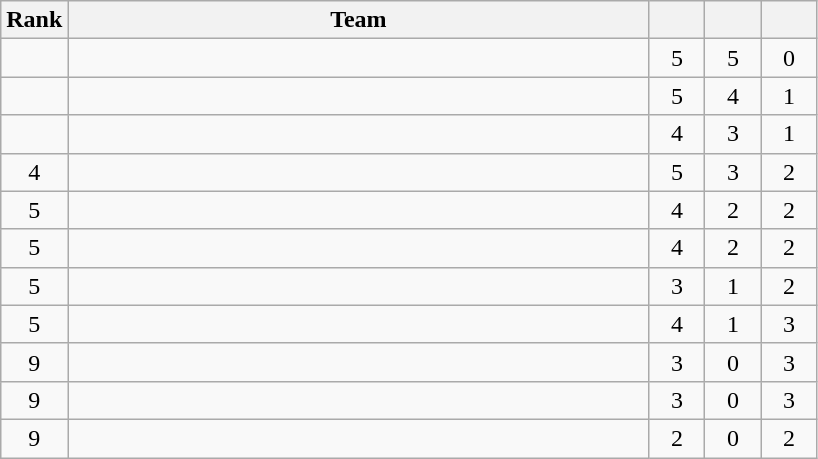<table class="wikitable" style="text-align: center;">
<tr>
<th width=35>Rank</th>
<th width=380>Team</th>
<th width=30></th>
<th width=30></th>
<th width=30></th>
</tr>
<tr>
<td></td>
<td align=left></td>
<td>5</td>
<td>5</td>
<td>0</td>
</tr>
<tr>
<td></td>
<td align=left></td>
<td>5</td>
<td>4</td>
<td>1</td>
</tr>
<tr>
<td></td>
<td align=left></td>
<td>4</td>
<td>3</td>
<td>1</td>
</tr>
<tr>
<td>4</td>
<td align=left></td>
<td>5</td>
<td>3</td>
<td>2</td>
</tr>
<tr>
<td>5</td>
<td align=left></td>
<td>4</td>
<td>2</td>
<td>2</td>
</tr>
<tr>
<td>5</td>
<td align=left></td>
<td>4</td>
<td>2</td>
<td>2</td>
</tr>
<tr>
<td>5</td>
<td align=left></td>
<td>3</td>
<td>1</td>
<td>2</td>
</tr>
<tr>
<td>5</td>
<td align=left></td>
<td>4</td>
<td>1</td>
<td>3</td>
</tr>
<tr>
<td>9</td>
<td align=left></td>
<td>3</td>
<td>0</td>
<td>3</td>
</tr>
<tr>
<td>9</td>
<td align=left></td>
<td>3</td>
<td>0</td>
<td>3</td>
</tr>
<tr>
<td>9</td>
<td align=left></td>
<td>2</td>
<td>0</td>
<td>2</td>
</tr>
</table>
